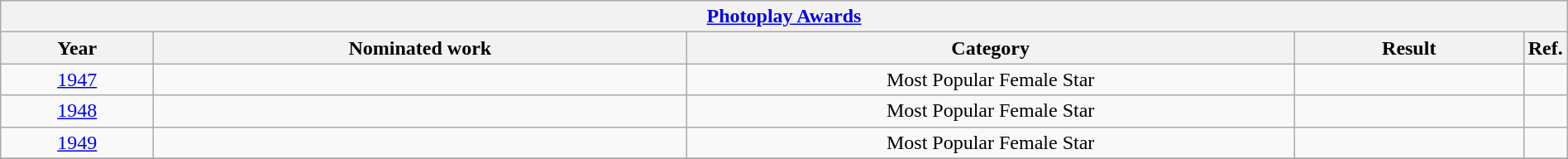<table width="100%" class="wikitable">
<tr>
<th colspan="5" align="center"><a href='#'>Photoplay Awards</a></th>
</tr>
<tr>
<th width="10%">Year</th>
<th width="35%">Nominated work</th>
<th width="40%">Category</th>
<th width="15%">Result</th>
<th>Ref.</th>
</tr>
<tr>
<td style="text-align:center;"><a href='#'>1947</a></td>
<td></td>
<td style="text-align:center;">Most Popular Female Star</td>
<td></td>
<td style="text-align:center"></td>
</tr>
<tr>
<td style="text-align:center;"><a href='#'>1948</a></td>
<td></td>
<td style="text-align:center;">Most Popular Female Star</td>
<td></td>
<td style="text-align:center"></td>
</tr>
<tr>
<td style="text-align:center;"><a href='#'>1949</a></td>
<td></td>
<td style="text-align:center;">Most Popular Female Star</td>
<td></td>
<td style="text-align:center"></td>
</tr>
<tr>
</tr>
</table>
